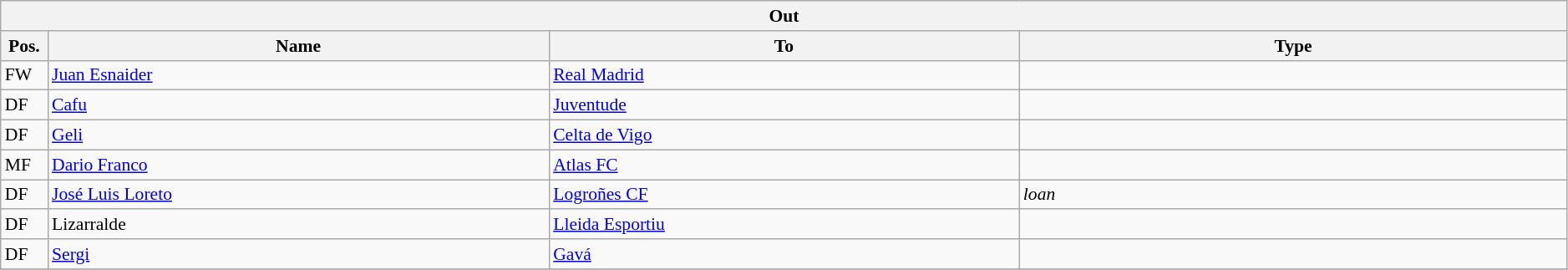<table class="wikitable" style="font-size:90%;width:99%;">
<tr>
<th colspan="4">Out</th>
</tr>
<tr>
<th width=3%>Pos.</th>
<th width=32%>Name</th>
<th width=30%>To</th>
<th width=35%>Type</th>
</tr>
<tr>
<td>FW</td>
<td><a href='#'>Juan Esnaider</a></td>
<td><a href='#'>Real Madrid</a></td>
<td></td>
</tr>
<tr>
<td>DF</td>
<td><a href='#'>Cafu</a></td>
<td><a href='#'>Juventude</a></td>
<td></td>
</tr>
<tr>
<td>DF</td>
<td><a href='#'>Geli</a></td>
<td><a href='#'>Celta de Vigo</a></td>
<td></td>
</tr>
<tr>
<td>MF</td>
<td><a href='#'>Dario Franco</a></td>
<td><a href='#'>Atlas FC</a></td>
<td></td>
</tr>
<tr>
<td>DF</td>
<td><a href='#'>José Luis Loreto</a></td>
<td><a href='#'>Logroñes CF</a></td>
<td><em>loan</em></td>
</tr>
<tr>
<td>DF</td>
<td>Lizarralde</td>
<td><a href='#'>Lleida Esportiu</a></td>
<td></td>
</tr>
<tr>
<td>DF</td>
<td><a href='#'>Sergi</a></td>
<td><a href='#'>Gavá</a></td>
<td></td>
</tr>
<tr>
</tr>
</table>
